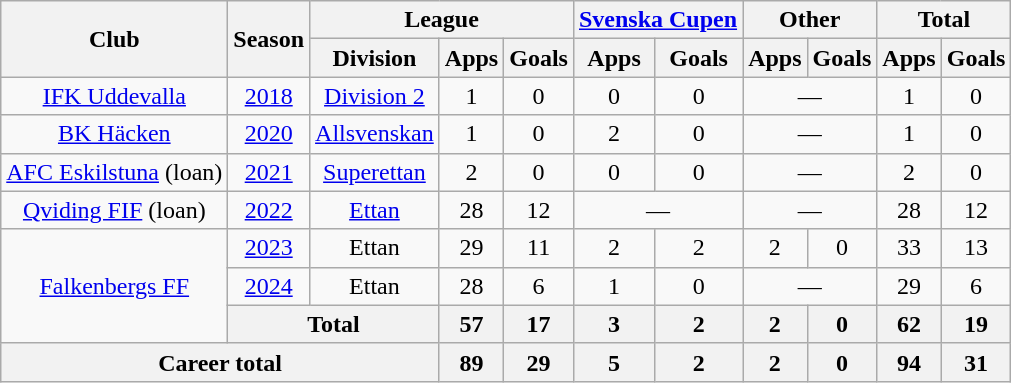<table class="wikitable" style="text-align:center">
<tr>
<th rowspan="2">Club</th>
<th rowspan="2">Season</th>
<th colspan="3">League</th>
<th colspan="2"><a href='#'>Svenska Cupen</a></th>
<th colspan="2">Other</th>
<th colspan="2">Total</th>
</tr>
<tr>
<th>Division</th>
<th>Apps</th>
<th>Goals</th>
<th>Apps</th>
<th>Goals</th>
<th>Apps</th>
<th>Goals</th>
<th>Apps</th>
<th>Goals</th>
</tr>
<tr>
<td><a href='#'>IFK Uddevalla</a></td>
<td><a href='#'>2018</a></td>
<td><a href='#'>Division 2</a></td>
<td>1</td>
<td>0</td>
<td>0</td>
<td>0</td>
<td colspan="2">—</td>
<td>1</td>
<td>0</td>
</tr>
<tr>
<td><a href='#'>BK Häcken</a></td>
<td><a href='#'>2020</a></td>
<td><a href='#'>Allsvenskan</a></td>
<td>1</td>
<td>0</td>
<td>2</td>
<td>0</td>
<td colspan="2">—</td>
<td>1</td>
<td>0</td>
</tr>
<tr>
<td><a href='#'>AFC Eskilstuna</a> (loan)</td>
<td><a href='#'>2021</a></td>
<td><a href='#'>Superettan</a></td>
<td>2</td>
<td>0</td>
<td>0</td>
<td>0</td>
<td colspan="2">—</td>
<td>2</td>
<td>0</td>
</tr>
<tr>
<td><a href='#'>Qviding FIF</a> (loan)</td>
<td><a href='#'>2022</a></td>
<td><a href='#'>Ettan</a></td>
<td>28</td>
<td>12</td>
<td colspan="2">—</td>
<td colspan="2">—</td>
<td>28</td>
<td>12</td>
</tr>
<tr>
<td rowspan="3"><a href='#'>Falkenbergs FF</a></td>
<td><a href='#'>2023</a></td>
<td>Ettan</td>
<td>29</td>
<td>11</td>
<td>2</td>
<td>2</td>
<td>2</td>
<td>0</td>
<td>33</td>
<td>13</td>
</tr>
<tr>
<td><a href='#'>2024</a></td>
<td>Ettan</td>
<td>28</td>
<td>6</td>
<td>1</td>
<td>0</td>
<td colspan="2">—</td>
<td>29</td>
<td>6</td>
</tr>
<tr>
<th colspan="2">Total</th>
<th>57</th>
<th>17</th>
<th>3</th>
<th>2</th>
<th>2</th>
<th>0</th>
<th>62</th>
<th>19</th>
</tr>
<tr>
<th colspan="3">Career total</th>
<th>89</th>
<th>29</th>
<th>5</th>
<th>2</th>
<th>2</th>
<th>0</th>
<th>94</th>
<th>31</th>
</tr>
</table>
